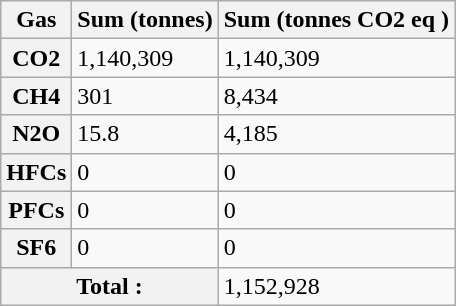<table class="wikitable">
<tr>
<th>Gas</th>
<th>Sum (tonnes)</th>
<th>Sum (tonnes CO2 eq )</th>
</tr>
<tr>
<th>CO2</th>
<td>1,140,309</td>
<td>1,140,309</td>
</tr>
<tr>
<th>CH4</th>
<td>301</td>
<td>8,434</td>
</tr>
<tr>
<th>N2O</th>
<td>15.8</td>
<td>4,185</td>
</tr>
<tr>
<th>HFCs</th>
<td>0</td>
<td>0</td>
</tr>
<tr>
<th>PFCs</th>
<td>0</td>
<td>0</td>
</tr>
<tr>
<th>SF6</th>
<td>0</td>
<td>0</td>
</tr>
<tr>
<th colspan="2">Total :</th>
<td>1,152,928</td>
</tr>
</table>
